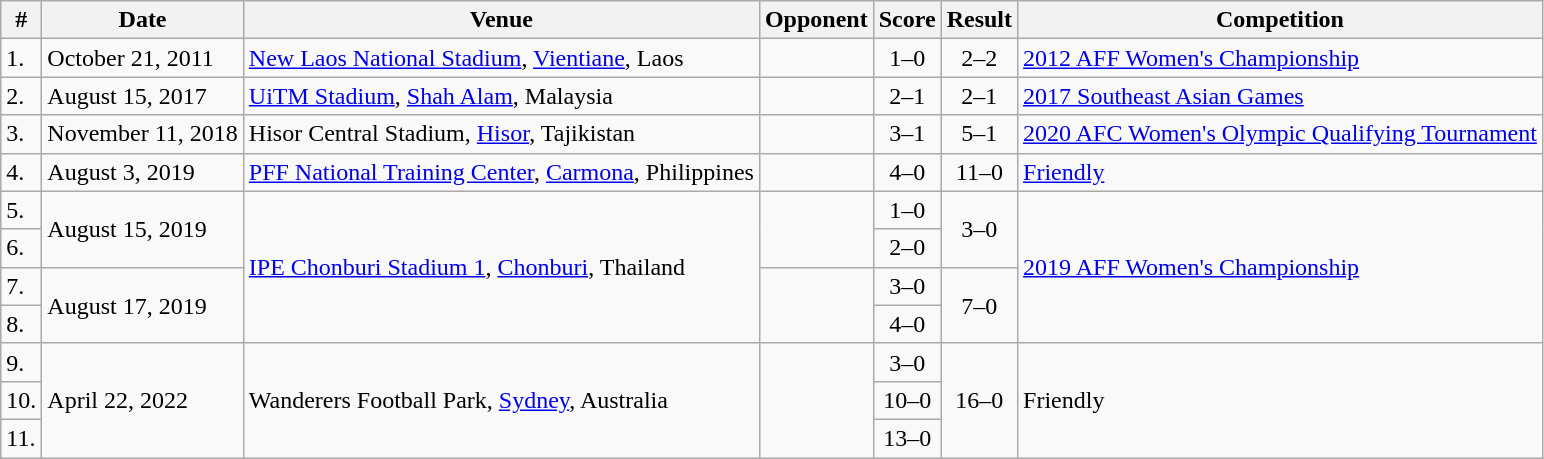<table class="wikitable">
<tr>
<th>#</th>
<th>Date</th>
<th>Venue</th>
<th>Opponent</th>
<th>Score</th>
<th>Result</th>
<th>Competition</th>
</tr>
<tr>
<td>1.</td>
<td>October 21, 2011</td>
<td><a href='#'>New Laos National Stadium</a>, <a href='#'>Vientiane</a>, Laos</td>
<td></td>
<td style="text-align:center;">1–0</td>
<td style="text-align:center;">2–2</td>
<td><a href='#'>2012 AFF Women's Championship</a></td>
</tr>
<tr>
<td>2.</td>
<td>August 15, 2017</td>
<td><a href='#'>UiTM Stadium</a>, <a href='#'>Shah Alam</a>, Malaysia</td>
<td></td>
<td style="text-align:center;">2–1</td>
<td style="text-align:center;">2–1</td>
<td><a href='#'>2017 Southeast Asian Games</a></td>
</tr>
<tr>
<td>3.</td>
<td>November 11, 2018</td>
<td>Hisor Central Stadium, <a href='#'>Hisor</a>, Tajikistan</td>
<td></td>
<td style="text-align:center;">3–1</td>
<td style="text-align:center;">5–1</td>
<td><a href='#'>2020 AFC Women's Olympic Qualifying Tournament</a></td>
</tr>
<tr>
<td>4.</td>
<td>August 3, 2019</td>
<td><a href='#'>PFF National Training Center</a>, <a href='#'>Carmona</a>, Philippines</td>
<td></td>
<td style="text-align:center;">4–0</td>
<td style="text-align:center;">11–0</td>
<td><a href='#'>Friendly</a></td>
</tr>
<tr>
<td>5.</td>
<td rowspan="2">August 15, 2019</td>
<td rowspan="4"><a href='#'>IPE Chonburi Stadium 1</a>, <a href='#'>Chonburi</a>, Thailand</td>
<td rowspan="2"></td>
<td style="text-align:center;">1–0</td>
<td rowspan="2" style="text-align:center;">3–0</td>
<td rowspan="4"><a href='#'>2019 AFF Women's Championship</a></td>
</tr>
<tr>
<td>6.</td>
<td style="text-align:center;">2–0</td>
</tr>
<tr>
<td>7.</td>
<td rowspan="2">August 17, 2019</td>
<td rowspan="2"></td>
<td style="text-align:center;">3–0</td>
<td rowspan="2" style="text-align:center;">7–0</td>
</tr>
<tr>
<td>8.</td>
<td style="text-align:center;">4–0</td>
</tr>
<tr>
<td>9.</td>
<td rowspan="3">April 22, 2022</td>
<td rowspan="3">Wanderers Football Park, <a href='#'>Sydney</a>, Australia</td>
<td rowspan="3"></td>
<td style="text-align:center;">3–0</td>
<td rowspan="3" style="text-align:center;">16–0</td>
<td rowspan="3">Friendly</td>
</tr>
<tr>
<td>10.</td>
<td style="text-align:center;">10–0</td>
</tr>
<tr>
<td>11.</td>
<td style="text-align:center;">13–0</td>
</tr>
</table>
